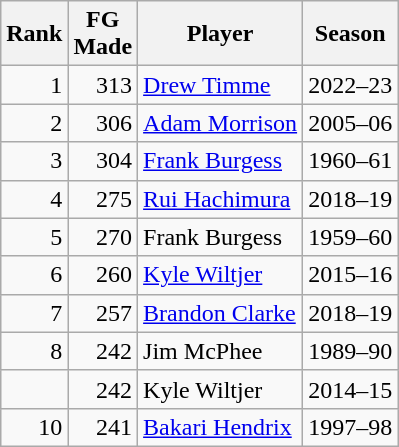<table class="wikitable outercollapse">
<tr>
<th>Rank</th>
<th>FG<br>Made</th>
<th>Player</th>
<th>Season</th>
</tr>
<tr>
<td style="text-align:right;">1</td>
<td style="text-align:right;">313</td>
<td><a href='#'>Drew Timme</a></td>
<td>2022–23</td>
</tr>
<tr>
<td style="text-align:right;">2</td>
<td style="text-align:right;">306</td>
<td><a href='#'>Adam Morrison</a></td>
<td>2005–06</td>
</tr>
<tr>
<td style="text-align:right;">3</td>
<td style="text-align:right;">304</td>
<td><a href='#'>Frank Burgess</a></td>
<td>1960–61</td>
</tr>
<tr>
<td style="text-align:right;">4</td>
<td style="text-align:right;">275</td>
<td><a href='#'>Rui Hachimura</a></td>
<td>2018–19</td>
</tr>
<tr>
<td style="text-align:right;">5</td>
<td style="text-align:right;">270</td>
<td>Frank Burgess</td>
<td>1959–60</td>
</tr>
<tr>
<td style="text-align:right;">6</td>
<td style="text-align:right;">260</td>
<td><a href='#'>Kyle Wiltjer</a></td>
<td>2015–16</td>
</tr>
<tr>
<td style="text-align:right;">7</td>
<td style="text-align:right;">257</td>
<td><a href='#'>Brandon Clarke</a></td>
<td>2018–19</td>
</tr>
<tr>
<td style="text-align:right;">8</td>
<td style="text-align:right;">242</td>
<td>Jim McPhee</td>
<td>1989–90</td>
</tr>
<tr>
<td style="text-align:right;"></td>
<td style="text-align:right;">242</td>
<td>Kyle Wiltjer</td>
<td>2014–15</td>
</tr>
<tr>
<td style="text-align:right;">10</td>
<td style="text-align:right;">241</td>
<td><a href='#'>Bakari Hendrix</a></td>
<td>1997–98</td>
</tr>
</table>
